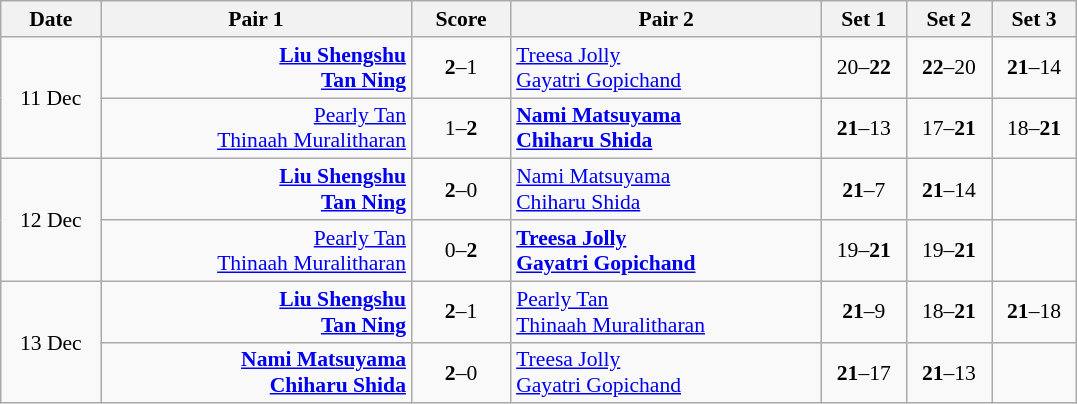<table class="wikitable" style="text-align: center; font-size:90%">
<tr>
<th width="60">Date</th>
<th width="200">Pair 1</th>
<th width="60">Score</th>
<th width="200">Pair 2</th>
<th width="50">Set 1</th>
<th width="50">Set 2</th>
<th width="50">Set 3</th>
</tr>
<tr>
<td rowspan="2">11 Dec</td>
<td style="text-align:right"><strong><a href='#'>Liu Shengshu</a>  <br><a href='#'>Tan Ning</a> </strong></td>
<td style="text-align:center"><strong>2</strong>–1</td>
<td style="text-align:left"> <a href='#'>Treesa Jolly</a><br> <a href='#'>Gayatri Gopichand</a></td>
<td>20–<strong>22</strong></td>
<td><strong>22</strong>–20</td>
<td><strong>21</strong>–14</td>
</tr>
<tr>
<td style="text-align:right"><a href='#'>Pearly Tan</a>  <br><a href='#'>Thinaah Muralitharan</a> </td>
<td style="text-align:center">1–<strong>2</strong></td>
<td style="text-align:left"><strong> <a href='#'>Nami Matsuyama</a><br> <a href='#'>Chiharu Shida</a></strong></td>
<td><strong>21</strong>–13</td>
<td>17–<strong>21</strong></td>
<td>18–<strong>21</strong></td>
</tr>
<tr>
<td rowspan="2">12 Dec</td>
<td style="text-align:right"><strong><a href='#'>Liu Shengshu</a> <br><a href='#'>Tan Ning</a> </strong></td>
<td style="text-align:center"><strong>2</strong>–0</td>
<td style="text-align:left"> <a href='#'>Nami Matsuyama</a><br> <a href='#'>Chiharu Shida</a></td>
<td><strong>21</strong>–7</td>
<td><strong>21</strong>–14</td>
<td></td>
</tr>
<tr>
<td style="text-align:right"><a href='#'>Pearly Tan</a> <br><a href='#'>Thinaah Muralitharan</a> </td>
<td style="text-align:center">0–<strong>2</strong></td>
<td style="text-align:left"><strong> <a href='#'>Treesa Jolly</a><br> <a href='#'>Gayatri Gopichand</a></strong></td>
<td>19–<strong>21</strong></td>
<td>19–<strong>21</strong></td>
<td></td>
</tr>
<tr>
<td rowspan="2">13 Dec</td>
<td style="text-align:right"><strong><a href='#'>Liu Shengshu</a> <br><a href='#'>Tan Ning</a> </strong></td>
<td style="text-align:center"><strong>2</strong>–1</td>
<td style="text-align:left"> <a href='#'>Pearly Tan</a><br> <a href='#'>Thinaah Muralitharan</a></td>
<td><strong>21</strong>–9</td>
<td>18–<strong>21</strong></td>
<td><strong>21</strong>–18</td>
</tr>
<tr>
<td style="text-align:right"><strong><a href='#'>Nami Matsuyama</a> <br> <a href='#'>Chiharu Shida</a> </strong></td>
<td style="text-align:center"><strong>2</strong>–0</td>
<td style="text-align:left"> <a href='#'>Treesa Jolly</a><br> <a href='#'>Gayatri Gopichand</a></td>
<td><strong>21</strong>–17</td>
<td><strong>21</strong>–13</td>
<td></td>
</tr>
</table>
